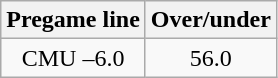<table class="wikitable">
<tr align="center">
<th style=>Pregame line</th>
<th style=>Over/under</th>
</tr>
<tr align="center">
<td>CMU –6.0</td>
<td>56.0</td>
</tr>
</table>
